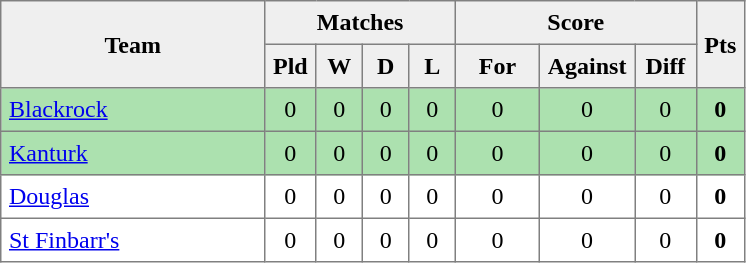<table style=border-collapse:collapse border=1 cellspacing=0 cellpadding=5>
<tr align=center bgcolor=#efefef>
<th rowspan=2 width=165>Team</th>
<th colspan=4>Matches</th>
<th colspan=3>Score</th>
<th rowspan=2width=20>Pts</th>
</tr>
<tr align=center bgcolor=#efefef>
<th width=20>Pld</th>
<th width=20>W</th>
<th width=20>D</th>
<th width=20>L</th>
<th width=45>For</th>
<th width=45>Against</th>
<th width=30>Diff</th>
</tr>
<tr align=center style="background:#ACE1AF;">
<td style="text-align:left;"><a href='#'>Blackrock</a></td>
<td>0</td>
<td>0</td>
<td>0</td>
<td>0</td>
<td>0</td>
<td>0</td>
<td>0</td>
<td><strong>0</strong></td>
</tr>
<tr align=center style="background:#ACE1AF;">
<td style="text-align:left;"><a href='#'>Kanturk</a></td>
<td>0</td>
<td>0</td>
<td>0</td>
<td>0</td>
<td>0</td>
<td>0</td>
<td>0</td>
<td><strong>0</strong></td>
</tr>
<tr align=center>
<td style="text-align:left;"><a href='#'>Douglas</a></td>
<td>0</td>
<td>0</td>
<td>0</td>
<td>0</td>
<td>0</td>
<td>0</td>
<td>0</td>
<td><strong>0</strong></td>
</tr>
<tr align=center>
<td style="text-align:left;"><a href='#'>St Finbarr's</a></td>
<td>0</td>
<td>0</td>
<td>0</td>
<td>0</td>
<td>0</td>
<td>0</td>
<td>0</td>
<td><strong>0</strong></td>
</tr>
</table>
